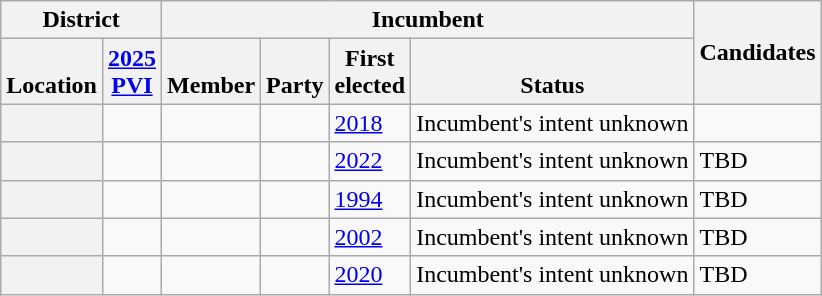<table class="wikitable sortable">
<tr>
<th colspan=2>District</th>
<th colspan=4>Incumbent</th>
<th rowspan=2 class="unsortable">Candidates</th>
</tr>
<tr valign=bottom>
<th>Location</th>
<th><a href='#'>2025<br>PVI</a></th>
<th>Member</th>
<th>Party</th>
<th>First<br>elected</th>
<th>Status</th>
</tr>
<tr>
<th></th>
<td></td>
<td></td>
<td></td>
<td><a href='#'>2018</a></td>
<td>Incumbent's intent unknown</td>
<td></td>
</tr>
<tr>
<th></th>
<td></td>
<td></td>
<td></td>
<td><a href='#'>2022</a></td>
<td>Incumbent's intent unknown</td>
<td>TBD</td>
</tr>
<tr>
<th></th>
<td></td>
<td></td>
<td></td>
<td><a href='#'>1994 </a></td>
<td>Incumbent's intent unknown</td>
<td>TBD</td>
</tr>
<tr>
<th></th>
<td></td>
<td></td>
<td></td>
<td><a href='#'>2002</a></td>
<td>Incumbent's intent unknown</td>
<td>TBD</td>
</tr>
<tr>
<th></th>
<td></td>
<td></td>
<td></td>
<td><a href='#'>2020</a></td>
<td>Incumbent's intent unknown</td>
<td>TBD</td>
</tr>
</table>
